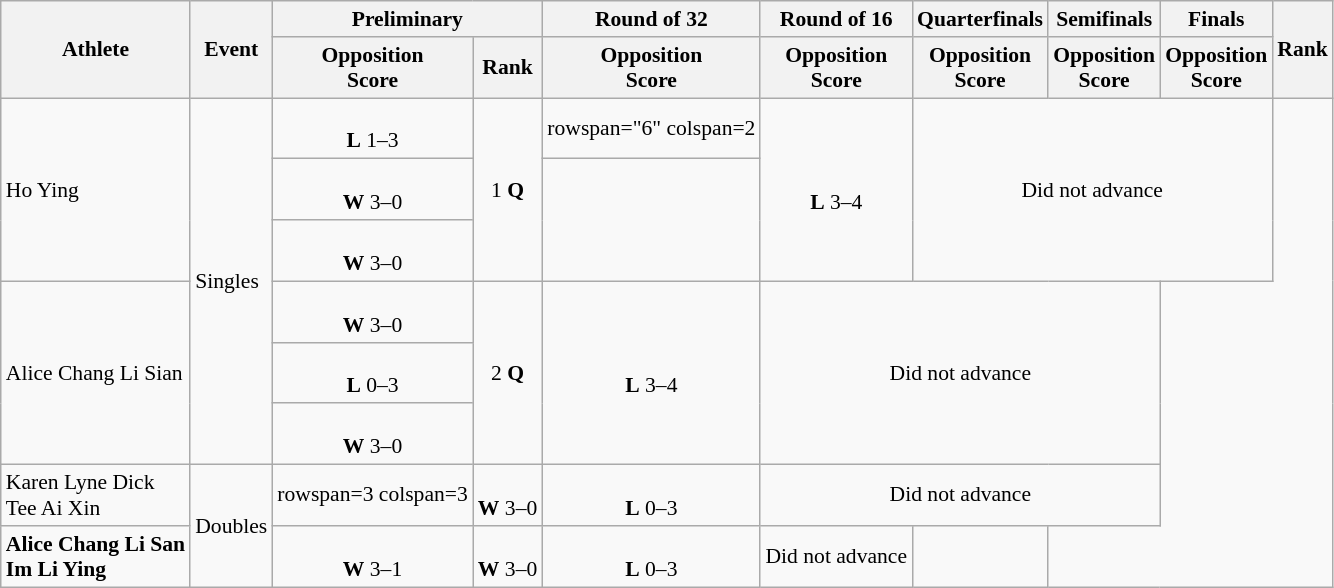<table class="wikitable" style="font-size: 90%">
<tr>
<th rowspan="2">Athlete</th>
<th rowspan="2">Event</th>
<th colspan="2">Preliminary</th>
<th>Round of 32</th>
<th>Round of 16</th>
<th>Quarterfinals</th>
<th>Semifinals</th>
<th>Finals</th>
<th rowspan="2">Rank</th>
</tr>
<tr>
<th>Opposition<br>Score</th>
<th>Rank</th>
<th>Opposition<br>Score</th>
<th>Opposition<br>Score</th>
<th>Opposition<br>Score</th>
<th>Opposition<br>Score</th>
<th>Opposition<br>Score</th>
</tr>
<tr align="center">
<td align="left" rowspan="3">Ho Ying</td>
<td align="left" rowspan="6">Singles</td>
<td><br><strong>L</strong> 1–3</td>
<td rowspan="3">1 <strong>Q</strong></td>
<td>rowspan="6" colspan=2 </td>
<td rowspan="3"><br><strong>L</strong> 3–4</td>
<td rowspan="3" colspan=3>Did not advance</td>
</tr>
<tr align="center">
<td><br><strong>W</strong> 3–0</td>
</tr>
<tr align="center">
<td><br><strong>W</strong> 3–0</td>
</tr>
<tr align="center">
<td align="left" rowspan="3">Alice Chang Li Sian</td>
<td><br><strong>W</strong> 3–0</td>
<td rowspan="3">2 <strong>Q</strong></td>
<td rowspan="3"><br><strong>L</strong> 3–4</td>
<td rowspan="3" colspan=3>Did not advance</td>
</tr>
<tr align="center">
<td><br><strong>L</strong> 0–3</td>
</tr>
<tr align="center">
<td><br><strong>W</strong> 3–0</td>
</tr>
<tr align="center">
<td align="left">Karen Lyne Dick<br>Tee Ai Xin</td>
<td align="left" rowspan="2">Doubles</td>
<td>rowspan=3 colspan=3 </td>
<td><br><strong>W</strong> 3–0</td>
<td><br><strong>L</strong> 0–3</td>
<td colspan=3>Did not advance</td>
</tr>
<tr align="center">
<td align="left"><strong>Alice Chang Li San<br>Im Li Ying</strong></td>
<td><br><strong>W</strong> 3–1</td>
<td><br><strong>W</strong> 3–0</td>
<td><br><strong>L</strong> 0–3</td>
<td>Did not advance</td>
<td></td>
</tr>
</table>
